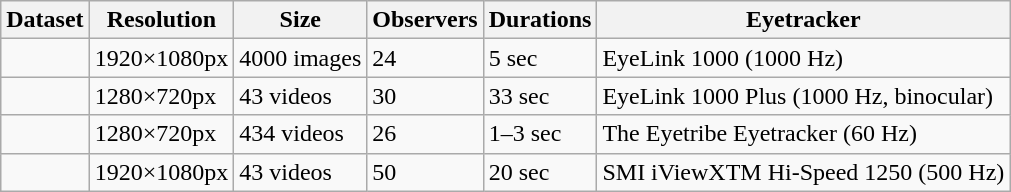<table class="wikitable">
<tr>
<th>Dataset</th>
<th>Resolution</th>
<th>Size</th>
<th>Observers</th>
<th>Durations</th>
<th>Eyetracker</th>
</tr>
<tr>
<td></td>
<td>1920×1080px</td>
<td>4000 images</td>
<td>24</td>
<td>5 sec</td>
<td>EyeLink 1000 (1000 Hz)</td>
</tr>
<tr>
<td></td>
<td>1280×720px</td>
<td>43 videos</td>
<td>30</td>
<td>33 sec</td>
<td>EyeLink 1000 Plus (1000 Hz, binocular)</td>
</tr>
<tr>
<td></td>
<td>1280×720px</td>
<td>434 videos</td>
<td>26</td>
<td>1–3 sec</td>
<td>The Eyetribe Eyetracker (60 Hz)</td>
</tr>
<tr>
<td></td>
<td>1920×1080px</td>
<td>43 videos</td>
<td>50</td>
<td>20 sec</td>
<td>SMI iViewXTM Hi-Speed 1250 (500 Hz)</td>
</tr>
</table>
